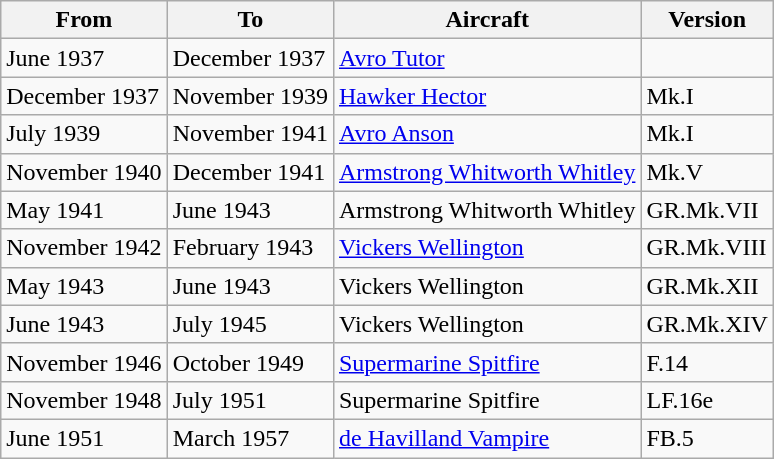<table class="wikitable">
<tr>
<th>From</th>
<th>To</th>
<th>Aircraft</th>
<th>Version</th>
</tr>
<tr>
<td>June 1937</td>
<td>December 1937</td>
<td><a href='#'>Avro Tutor</a></td>
<td></td>
</tr>
<tr>
<td>December 1937</td>
<td>November 1939</td>
<td><a href='#'>Hawker Hector</a></td>
<td>Mk.I</td>
</tr>
<tr>
<td>July 1939</td>
<td>November 1941</td>
<td><a href='#'>Avro Anson</a></td>
<td>Mk.I</td>
</tr>
<tr>
<td>November 1940</td>
<td>December 1941</td>
<td><a href='#'>Armstrong Whitworth Whitley</a></td>
<td>Mk.V</td>
</tr>
<tr>
<td>May 1941</td>
<td>June 1943</td>
<td>Armstrong Whitworth Whitley</td>
<td>GR.Mk.VII</td>
</tr>
<tr>
<td>November 1942</td>
<td>February 1943</td>
<td><a href='#'>Vickers Wellington</a></td>
<td>GR.Mk.VIII</td>
</tr>
<tr>
<td>May 1943</td>
<td>June 1943</td>
<td>Vickers Wellington</td>
<td>GR.Mk.XII</td>
</tr>
<tr>
<td>June 1943</td>
<td>July 1945</td>
<td>Vickers Wellington</td>
<td>GR.Mk.XIV</td>
</tr>
<tr>
<td>November 1946</td>
<td>October 1949</td>
<td><a href='#'>Supermarine Spitfire</a></td>
<td>F.14</td>
</tr>
<tr>
<td>November 1948</td>
<td>July 1951</td>
<td>Supermarine Spitfire</td>
<td>LF.16e</td>
</tr>
<tr>
<td>June 1951</td>
<td>March 1957</td>
<td><a href='#'>de Havilland Vampire</a></td>
<td>FB.5</td>
</tr>
</table>
